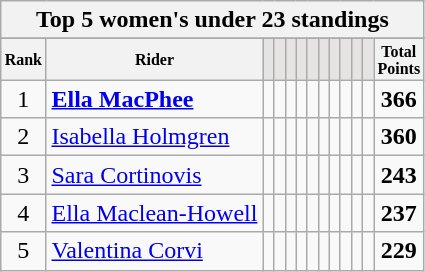<table class="wikitable sortable">
<tr>
<th colspan=29 align="center"><strong>Top 5 women's under 23 standings</strong></th>
</tr>
<tr>
</tr>
<tr style="font-size:8pt;font-weight:bold">
<th align="center">Rank</th>
<th align="center">Rider</th>
<th class=unsortable style="background:#E5E4E2;"><small></small></th>
<th class=unsortable style="background:#E5E4E2;"><small></small></th>
<th class=unsortable style="background:#E5E4E2;"><small></small></th>
<th class=unsortable style="background:#E5E4E2;"><small></small></th>
<th class=unsortable style="background:#E5E4E2;"><small></small></th>
<th class=unsortable style="background:#E5E4E2;"><small></small></th>
<th class=unsortable style="background:#E5E4E2;"><small></small></th>
<th class=unsortable style="background:#E5E4E2;"><small></small></th>
<th class=unsortable style="background:#E5E4E2;"><small></small></th>
<th class=unsortable style="background:#E5E4E2;"><small></small></th>
<th align="center">Total<br>Points</th>
</tr>
<tr>
<td align=center>1</td>
<td> <strong><a href='#'>Ella MacPhee</a></strong></td>
<td align=center></td>
<td align=center></td>
<td align=center></td>
<td align=center></td>
<td align=center></td>
<td align=center></td>
<td align=center></td>
<td align=center></td>
<td align=center></td>
<td align=center></td>
<td align=center><strong>366</strong></td>
</tr>
<tr>
<td align=center>2</td>
<td> <a href='#'>Isabella Holmgren</a></td>
<td align=center></td>
<td align=center></td>
<td align=center></td>
<td align=center></td>
<td align=center></td>
<td align=center></td>
<td align=center></td>
<td align=center></td>
<td align=center></td>
<td align=center></td>
<td align=center><strong>360</strong></td>
</tr>
<tr>
<td align=center>3</td>
<td> <a href='#'>Sara Cortinovis</a></td>
<td align=center></td>
<td align=center></td>
<td align=center></td>
<td align=center></td>
<td align=center></td>
<td align=center></td>
<td align=center></td>
<td align=center></td>
<td align=center></td>
<td align=center></td>
<td align=center><strong>243</strong></td>
</tr>
<tr>
<td align=center>4</td>
<td> <a href='#'>Ella Maclean-Howell</a></td>
<td align=center></td>
<td align=center></td>
<td align=center></td>
<td align=center></td>
<td align=center></td>
<td align=center></td>
<td align=center></td>
<td align=center></td>
<td align=center></td>
<td align=center></td>
<td align=center><strong>237</strong></td>
</tr>
<tr>
<td align=center>5</td>
<td> <a href='#'>Valentina Corvi</a></td>
<td align=center></td>
<td align=center></td>
<td align=center></td>
<td align=center></td>
<td align=center></td>
<td align=center></td>
<td align=center></td>
<td align=center></td>
<td align=center></td>
<td align=center></td>
<td align=center><strong>229</strong><br></td>
</tr>
</table>
